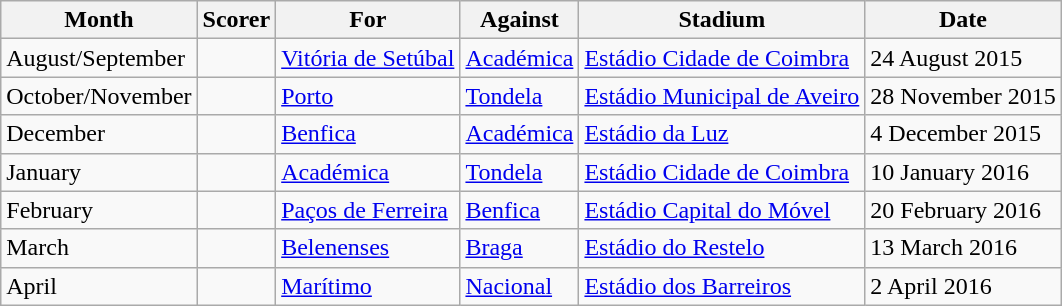<table class="wikitable sortable">
<tr>
<th>Month</th>
<th>Scorer</th>
<th>For</th>
<th>Against</th>
<th>Stadium</th>
<th>Date</th>
</tr>
<tr>
<td>August/September</td>
<td></td>
<td><a href='#'>Vitória de Setúbal</a></td>
<td><a href='#'>Académica</a></td>
<td><a href='#'>Estádio Cidade de Coimbra</a></td>
<td>24 August 2015</td>
</tr>
<tr>
<td>October/November</td>
<td></td>
<td><a href='#'>Porto</a></td>
<td><a href='#'>Tondela</a></td>
<td><a href='#'>Estádio Municipal de Aveiro</a></td>
<td>28 November 2015</td>
</tr>
<tr>
<td>December</td>
<td></td>
<td><a href='#'>Benfica</a></td>
<td><a href='#'>Académica</a></td>
<td><a href='#'>Estádio da Luz</a></td>
<td>4 December 2015</td>
</tr>
<tr>
<td>January</td>
<td></td>
<td><a href='#'>Académica</a></td>
<td><a href='#'>Tondela</a></td>
<td><a href='#'>Estádio Cidade de Coimbra</a></td>
<td>10 January 2016</td>
</tr>
<tr>
<td>February</td>
<td></td>
<td><a href='#'>Paços de Ferreira</a></td>
<td><a href='#'>Benfica</a></td>
<td><a href='#'>Estádio Capital do Móvel</a></td>
<td>20 February 2016</td>
</tr>
<tr>
<td>March </td>
<td></td>
<td><a href='#'>Belenenses</a></td>
<td><a href='#'>Braga</a></td>
<td><a href='#'>Estádio do Restelo</a></td>
<td>13 March 2016</td>
</tr>
<tr>
<td>April</td>
<td></td>
<td><a href='#'>Marítimo</a></td>
<td><a href='#'>Nacional</a></td>
<td><a href='#'>Estádio dos Barreiros</a></td>
<td>2 April 2016</td>
</tr>
</table>
